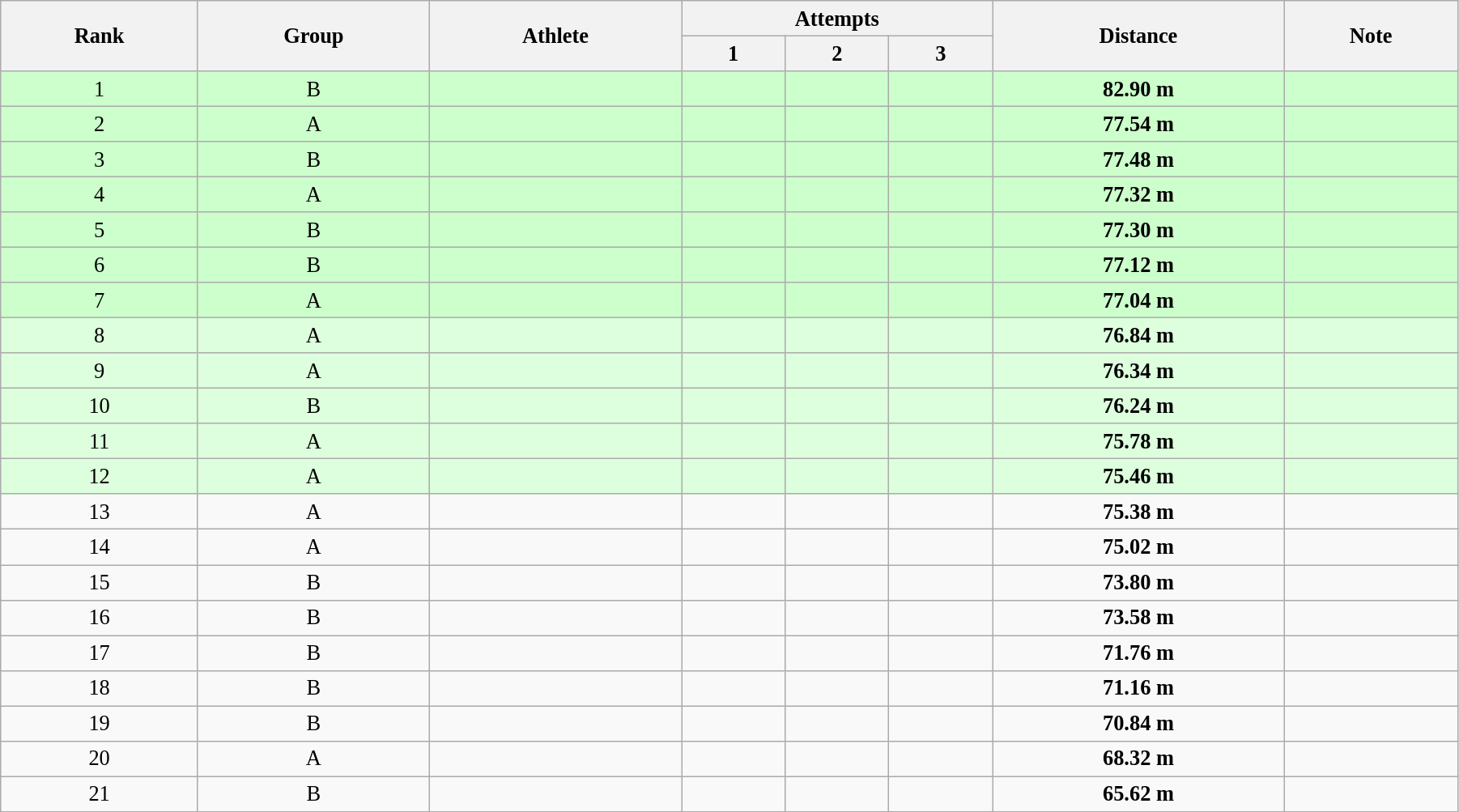<table class="wikitable" style=" text-align:center; font-size:110%;" width="95%">
<tr>
<th rowspan="2">Rank</th>
<th rowspan="2">Group</th>
<th rowspan="2">Athlete</th>
<th colspan="3">Attempts</th>
<th rowspan="2">Distance</th>
<th rowspan="2">Note</th>
</tr>
<tr>
<th>1</th>
<th>2</th>
<th>3</th>
</tr>
<tr style="background:#ccffcc;">
<td>1</td>
<td>B</td>
<td align=left></td>
<td></td>
<td></td>
<td></td>
<td><strong>82.90 m</strong></td>
<td></td>
</tr>
<tr style="background:#ccffcc;">
<td>2</td>
<td>A</td>
<td align=left></td>
<td></td>
<td></td>
<td></td>
<td><strong>77.54 m </strong></td>
<td></td>
</tr>
<tr style="background:#ccffcc;">
<td>3</td>
<td>B</td>
<td align=left></td>
<td></td>
<td></td>
<td></td>
<td><strong>77.48 m  </strong></td>
<td></td>
</tr>
<tr style="background:#ccffcc;">
<td>4</td>
<td>A</td>
<td align=left></td>
<td></td>
<td></td>
<td></td>
<td><strong>77.32 m  </strong></td>
<td></td>
</tr>
<tr style="background:#ccffcc;">
<td>5</td>
<td>B</td>
<td align=left></td>
<td></td>
<td></td>
<td></td>
<td><strong>77.30 m</strong></td>
<td></td>
</tr>
<tr style="background:#ccffcc;">
<td>6</td>
<td>B</td>
<td align=left></td>
<td></td>
<td></td>
<td></td>
<td><strong>77.12 m  </strong></td>
<td></td>
</tr>
<tr style="background:#ccffcc;">
<td>7</td>
<td>A</td>
<td align=left></td>
<td></td>
<td></td>
<td></td>
<td><strong>77.04 m  </strong></td>
<td></td>
</tr>
<tr style="background:#ddffdd;">
<td>8</td>
<td>A</td>
<td align=left></td>
<td></td>
<td></td>
<td></td>
<td><strong>76.84 m  </strong></td>
<td></td>
</tr>
<tr style="background:#ddffdd;">
<td>9</td>
<td>A</td>
<td align=left></td>
<td></td>
<td></td>
<td></td>
<td><strong>76.34 m  </strong></td>
<td></td>
</tr>
<tr style="background:#ddffdd;">
<td>10</td>
<td>B</td>
<td align=left></td>
<td></td>
<td></td>
<td></td>
<td><strong>76.24 m  </strong></td>
<td></td>
</tr>
<tr style="background:#ddffdd;">
<td>11</td>
<td>A</td>
<td align=left></td>
<td></td>
<td></td>
<td></td>
<td><strong>75.78 m  </strong></td>
<td></td>
</tr>
<tr style="background:#ddffdd;">
<td>12</td>
<td>A</td>
<td align=left></td>
<td></td>
<td></td>
<td></td>
<td><strong>75.46 m  </strong></td>
<td></td>
</tr>
<tr>
<td>13</td>
<td>A</td>
<td align=left></td>
<td></td>
<td></td>
<td></td>
<td><strong>75.38 m  </strong></td>
<td></td>
</tr>
<tr>
<td>14</td>
<td>A</td>
<td align=left></td>
<td></td>
<td></td>
<td></td>
<td><strong>75.02 m  </strong></td>
<td></td>
</tr>
<tr>
<td>15</td>
<td>B</td>
<td align=left></td>
<td></td>
<td></td>
<td></td>
<td><strong>73.80 m  </strong></td>
<td></td>
</tr>
<tr>
<td>16</td>
<td>B</td>
<td align=left></td>
<td></td>
<td></td>
<td></td>
<td><strong>73.58 m  </strong></td>
<td></td>
</tr>
<tr>
<td>17</td>
<td>B</td>
<td align=left></td>
<td></td>
<td></td>
<td></td>
<td><strong>71.76 m  </strong></td>
<td></td>
</tr>
<tr>
<td>18</td>
<td>B</td>
<td align=left></td>
<td></td>
<td></td>
<td></td>
<td><strong>71.16 m  </strong></td>
<td></td>
</tr>
<tr>
<td>19</td>
<td>B</td>
<td align=left></td>
<td></td>
<td></td>
<td></td>
<td><strong>70.84 m </strong></td>
<td></td>
</tr>
<tr>
<td>20</td>
<td>A</td>
<td align=left></td>
<td></td>
<td></td>
<td></td>
<td><strong>68.32 m  </strong></td>
<td></td>
</tr>
<tr>
<td>21</td>
<td>B</td>
<td align=left></td>
<td></td>
<td></td>
<td></td>
<td><strong>65.62 m  </strong></td>
<td></td>
</tr>
</table>
